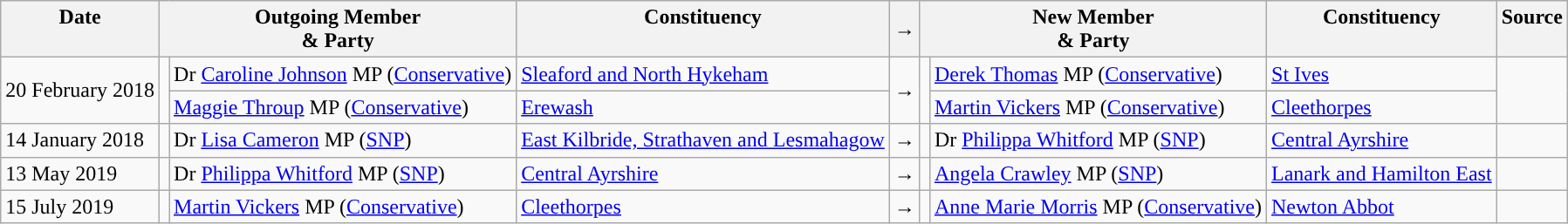<table class="wikitable">
<tr>
<th valign="top">Date</th>
<th colspan="2" valign="top">Outgoing Member<br>& Party</th>
<th valign="top">Constituency</th>
<th>→</th>
<th colspan="2" valign="top">New Member<br>& Party</th>
<th valign="top">Constituency</th>
<th valign="top">Source</th>
</tr>
<tr>
<td rowspan=2>20 February 2018</td>
<td rowspan=2 style="color:inherit;background:"></td>
<td>Dr <a href='#'>Caroline Johnson</a> MP (<a href='#'>Conservative</a>)</td>
<td><a href='#'>Sleaford and North Hykeham</a></td>
<td rowspan=2>→</td>
<td rowspan=2 style="color:inherit;background:"></td>
<td><a href='#'>Derek Thomas</a> MP (<a href='#'>Conservative</a>)</td>
<td><a href='#'>St Ives</a></td>
<td rowspan=2></td>
</tr>
<tr>
<td><a href='#'>Maggie Throup</a> MP (<a href='#'>Conservative</a>)</td>
<td><a href='#'>Erewash</a></td>
<td><a href='#'>Martin Vickers</a> MP (<a href='#'>Conservative</a>)</td>
<td><a href='#'>Cleethorpes</a></td>
</tr>
<tr>
<td>14 January 2018</td>
<td style="color:inherit;background:"></td>
<td>Dr <a href='#'>Lisa Cameron</a> MP (<a href='#'>SNP</a>)</td>
<td><a href='#'>East Kilbride, Strathaven and Lesmahagow</a></td>
<td>→</td>
<td style="color:inherit;background:"></td>
<td>Dr <a href='#'>Philippa Whitford</a> MP (<a href='#'>SNP</a>)</td>
<td><a href='#'>Central Ayrshire</a></td>
<td></td>
</tr>
<tr>
<td>13 May 2019</td>
<td style="color:inherit;background:"></td>
<td>Dr <a href='#'>Philippa Whitford</a> MP (<a href='#'>SNP</a>)</td>
<td><a href='#'>Central Ayrshire</a></td>
<td>→</td>
<td style="color:inherit;background:"></td>
<td><a href='#'>Angela Crawley</a> MP (<a href='#'>SNP</a>)</td>
<td><a href='#'>Lanark and Hamilton East</a></td>
<td></td>
</tr>
<tr>
<td>15 July 2019</td>
<td style="color:inherit;background:"></td>
<td><a href='#'>Martin Vickers</a> MP (<a href='#'>Conservative</a>)</td>
<td><a href='#'>Cleethorpes</a></td>
<td>→</td>
<td style="color:inherit;background:"></td>
<td><a href='#'>Anne Marie Morris</a> MP (<a href='#'>Conservative</a>)</td>
<td><a href='#'>Newton Abbot</a></td>
<td></td>
</tr>
</table>
